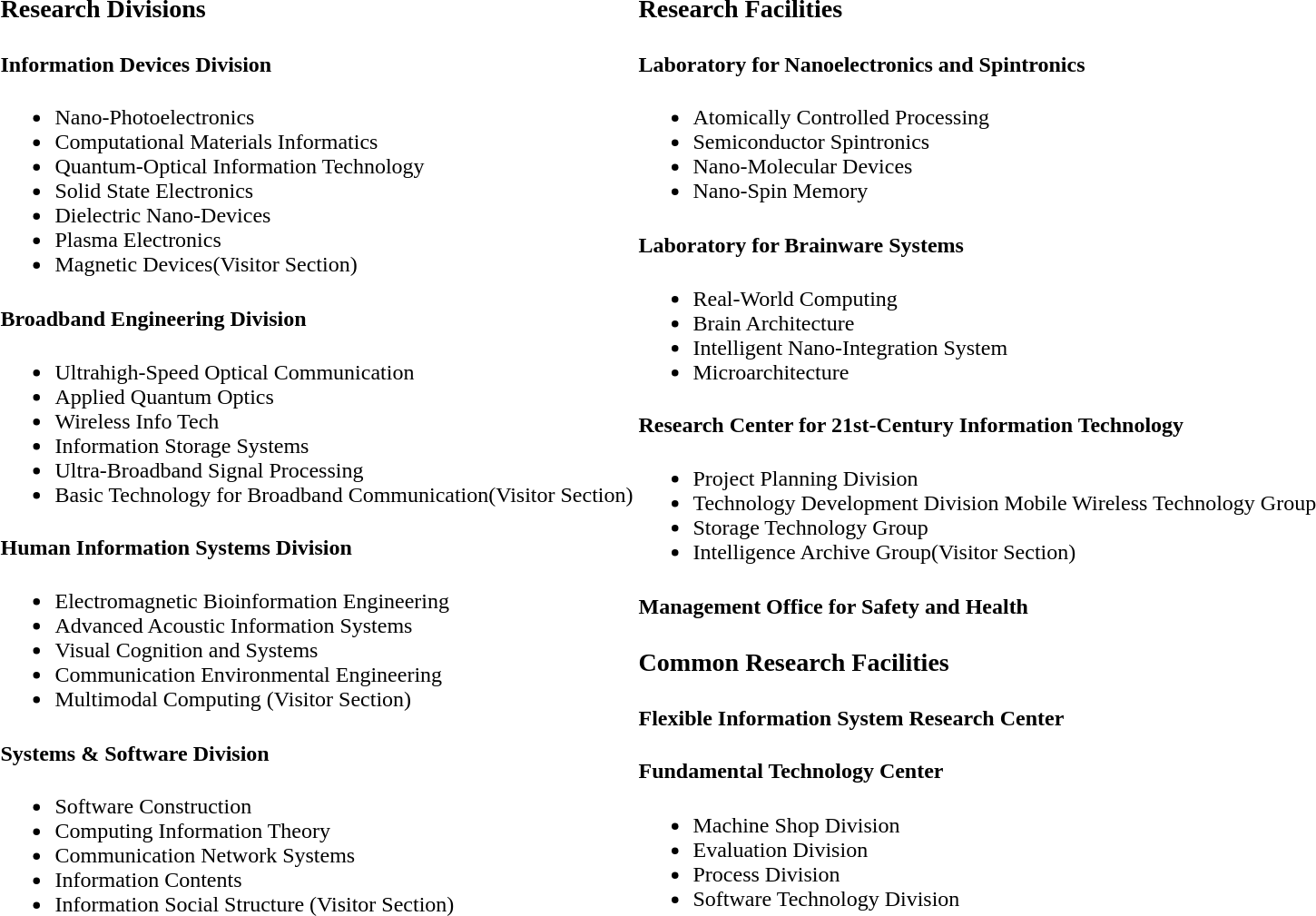<table>
<tr>
<td valign="top"><br><h3>Research Divisions</h3><h4>Information Devices Division</h4><ul><li>Nano-Photoelectronics</li><li>Computational Materials Informatics</li><li>Quantum-Optical Information Technology</li><li>Solid State Electronics</li><li>Dielectric Nano-Devices</li><li>Plasma Electronics</li><li>Magnetic Devices(Visitor Section)</li></ul><h4>Broadband Engineering Division</h4><ul><li>Ultrahigh-Speed Optical Communication</li><li>Applied Quantum Optics</li><li>Wireless Info Tech</li><li>Information Storage Systems</li><li>Ultra-Broadband Signal Processing</li><li>Basic Technology for Broadband Communication(Visitor Section)</li></ul><h4>Human Information Systems Division</h4><ul><li>Electromagnetic Bioinformation Engineering</li><li>Advanced Acoustic Information Systems</li><li>Visual Cognition and Systems</li><li>Communication Environmental Engineering</li><li>Multimodal Computing (Visitor Section)</li></ul><h4>Systems & Software Division</h4><ul><li>Software Construction</li><li>Computing Information Theory</li><li>Communication Network Systems</li><li>Information Contents</li><li>Information Social Structure (Visitor Section)</li></ul></td>
<td valign="top"><br><h3>Research Facilities</h3><h4>Laboratory for Nanoelectronics and Spintronics</h4><ul><li>Atomically Controlled Processing</li><li>Semiconductor Spintronics</li><li>Nano-Molecular Devices</li><li>Nano-Spin Memory</li></ul><h4>Laboratory for Brainware Systems</h4><ul><li>Real-World Computing</li><li>Brain Architecture</li><li>Intelligent Nano-Integration System</li><li>Microarchitecture</li></ul><h4>Research Center for 21st-Century Information Technology</h4><ul><li>Project Planning Division</li><li>Technology Development Division Mobile Wireless Technology Group</li><li>Storage Technology Group</li><li>Intelligence Archive Group(Visitor Section)</li></ul><h4>Management Office for Safety and Health</h4><h3>Common Research Facilities</h3><h4>Flexible Information System Research Center</h4><h4>Fundamental Technology Center</h4><ul><li>Machine Shop Division</li><li>Evaluation Division</li><li>Process Division</li><li>Software Technology Division</li></ul></td>
</tr>
</table>
